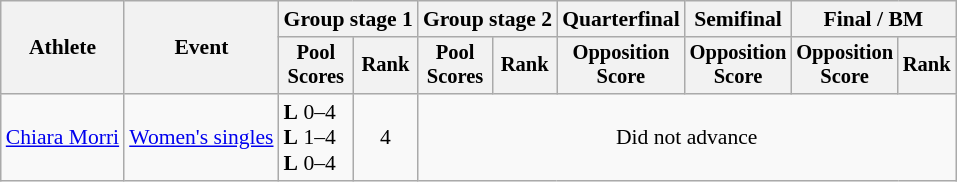<table class=wikitable style="font-size:90%">
<tr>
<th rowspan=2>Athlete</th>
<th rowspan=2>Event</th>
<th colspan=2>Group stage 1</th>
<th colspan="2">Group stage 2</th>
<th>Quarterfinal</th>
<th>Semifinal</th>
<th colspan=2>Final / BM</th>
</tr>
<tr style="font-size:95%">
<th>Pool<br>Scores</th>
<th>Rank</th>
<th>Pool<br>Scores</th>
<th>Rank</th>
<th>Opposition<br>Score</th>
<th>Opposition<br>Score</th>
<th>Opposition<br>Score</th>
<th>Rank</th>
</tr>
<tr align=center>
<td align=left><a href='#'>Chiara Morri</a></td>
<td align="left"><a href='#'>Women's singles</a></td>
<td align="left"> <strong>L</strong> 0–4<br> <strong>L</strong> 1–4<br> <strong>L</strong> 0–4</td>
<td>4</td>
<td colspan="6">Did not advance</td>
</tr>
</table>
